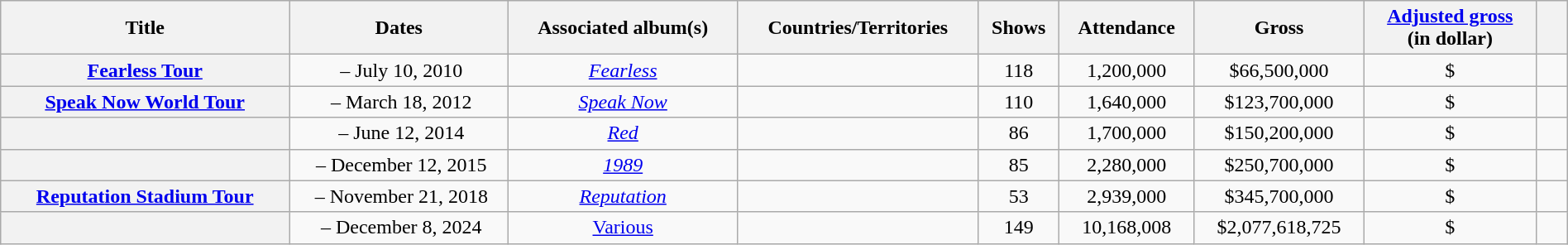<table class="wikitable sortable plainrowheaders" style="text-align:center;" width=100%>
<tr>
<th scope="col">Title</th>
<th scope="col" width="14%">Dates</th>
<th scope="col">Associated album(s)</th>
<th scope="col">Countries/Territories</th>
<th scope="col">Shows</th>
<th scope="col">Attendance</th>
<th scope="col">Gross</th>
<th scope="col"><a href='#'>Adjusted gross</a><br>(in  dollar)</th>
<th scope="col" width="2%" class="unsortable"></th>
</tr>
<tr>
<th scope="row"><a href='#'>Fearless Tour</a></th>
<td> – July 10, 2010</td>
<td><em><a href='#'>Fearless</a></em></td>
<td> </td>
<td>118</td>
<td>1,200,000</td>
<td>$66,500,000</td>
<td>$</td>
<td></td>
</tr>
<tr>
<th scope="row"><a href='#'>Speak Now World Tour</a></th>
<td> – March 18, 2012</td>
<td><em><a href='#'>Speak Now</a></em></td>
<td> </td>
<td>110</td>
<td>1,640,000</td>
<td>$123,700,000</td>
<td>$</td>
<td></td>
</tr>
<tr>
<th scope="row"></th>
<td> – June 12, 2014</td>
<td><em><a href='#'>Red</a></em></td>
<td> </td>
<td>86</td>
<td>1,700,000</td>
<td>$150,200,000</td>
<td>$</td>
<td></td>
</tr>
<tr>
<th scope="row"></th>
<td> – December 12, 2015</td>
<td><em><a href='#'>1989</a></em></td>
<td> </td>
<td>85</td>
<td>2,280,000</td>
<td>$250,700,000</td>
<td>$</td>
<td></td>
</tr>
<tr>
<th scope="row"><a href='#'>Reputation Stadium Tour</a></th>
<td> – November 21, 2018</td>
<td><em><a href='#'>Reputation</a></em></td>
<td> </td>
<td>53</td>
<td>2,939,000</td>
<td>$345,700,000</td>
<td>$</td>
<td></td>
</tr>
<tr>
<th scope="row"></th>
<td> – December 8, 2024</td>
<td><a href='#'>Various</a></td>
<td> </td>
<td>149</td>
<td>10,168,008</td>
<td>$2,077,618,725</td>
<td>$</td>
<td></td>
</tr>
</table>
